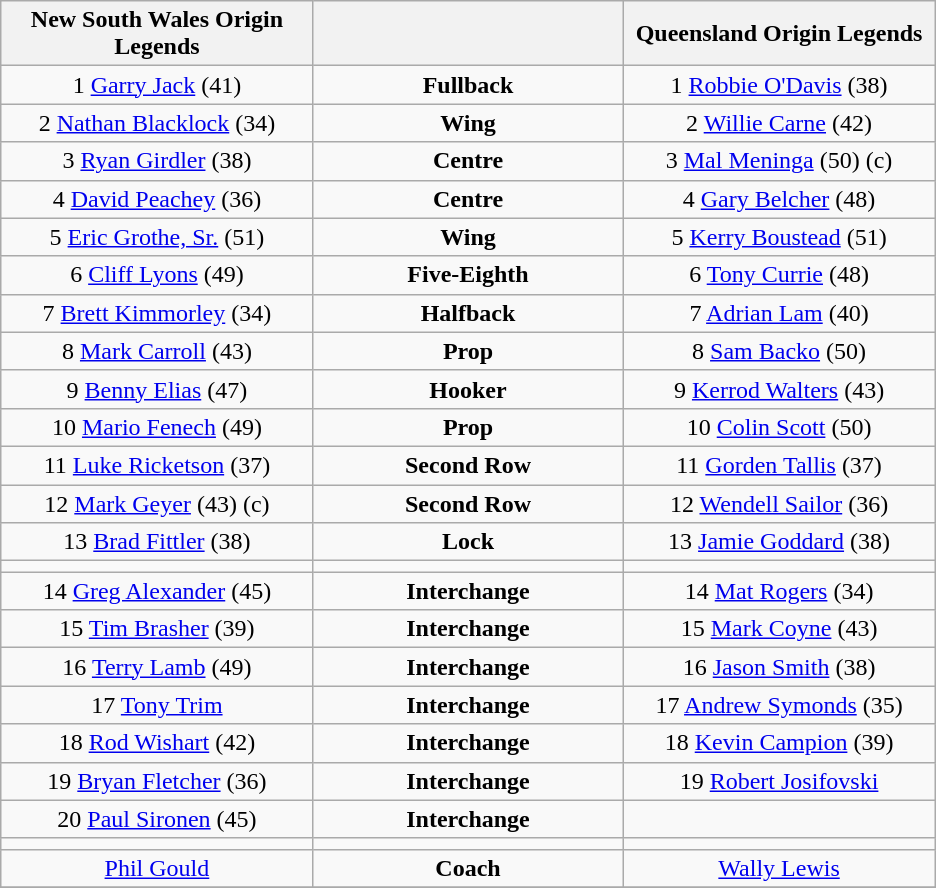<table class="wikitable" style="margin: 1em auto 1em auto">
<tr>
<th width="200"> New South Wales Origin Legends</th>
<th width="200"><strong></strong></th>
<th width="200"> Queensland Origin Legends</th>
</tr>
<tr>
<td align="center" colspan="1">1 <a href='#'>Garry Jack</a> (41)</td>
<td align="center" colspan="1"><strong>Fullback</strong></td>
<td align="center" colspan="1">1 <a href='#'>Robbie O'Davis</a> (38)</td>
</tr>
<tr>
<td align="center" colspan="1">2 <a href='#'>Nathan Blacklock</a> (34)</td>
<td align="center" colspan="1"><strong>Wing</strong></td>
<td align="center" colspan="1">2 <a href='#'>Willie Carne</a> (42)</td>
</tr>
<tr>
<td align="center" colspan="1">3 <a href='#'>Ryan Girdler</a> (38)</td>
<td align="center" colspan="1"><strong>Centre</strong></td>
<td align="center" colspan="1">3 <a href='#'>Mal Meninga</a> (50) (c)</td>
</tr>
<tr>
<td align="center" colspan="1">4 <a href='#'>David Peachey</a> (36)</td>
<td align="center" colspan="1"><strong>Centre</strong></td>
<td align="center" colspan="1">4 <a href='#'>Gary Belcher</a> (48)</td>
</tr>
<tr>
<td align="center" colspan="1">5 <a href='#'>Eric Grothe, Sr.</a> (51)</td>
<td align="center" colspan="1"><strong>Wing</strong></td>
<td align="center" colspan="1">5 <a href='#'>Kerry Boustead</a> (51)</td>
</tr>
<tr>
<td align="center" colspan="1">6 <a href='#'>Cliff Lyons</a> (49)</td>
<td align="center" colspan="1"><strong>Five-Eighth</strong></td>
<td align="center" colspan="1">6 <a href='#'>Tony Currie</a> (48)</td>
</tr>
<tr>
<td align="center" colspan="1">7 <a href='#'>Brett Kimmorley</a> (34)</td>
<td align="center" colspan="1"><strong>Halfback</strong></td>
<td align="center" colspan="1">7 <a href='#'>Adrian Lam</a> (40)</td>
</tr>
<tr>
<td align="center" colspan="1">8 <a href='#'>Mark Carroll</a> (43)</td>
<td align="center" colspan="1"><strong>Prop</strong></td>
<td align="center" colspan="1">8 <a href='#'>Sam Backo</a> (50)</td>
</tr>
<tr>
<td align="center" colspan="1">9 <a href='#'>Benny Elias</a> (47)</td>
<td align="center" colspan="1"><strong>Hooker</strong></td>
<td align="center" colspan="1">9 <a href='#'>Kerrod Walters</a> (43)</td>
</tr>
<tr>
<td align="center" colspan="1">10 <a href='#'>Mario Fenech</a> (49)</td>
<td align="center" colspan="1"><strong>Prop</strong></td>
<td align="center" colspan="1">10 <a href='#'>Colin Scott</a> (50)</td>
</tr>
<tr>
<td align="center" colspan="1">11 <a href='#'>Luke Ricketson</a> (37)</td>
<td align="center" colspan="1"><strong>Second Row</strong></td>
<td align="center" colspan="1">11 <a href='#'>Gorden Tallis</a> (37)</td>
</tr>
<tr>
<td align="center" colspan="1">12 <a href='#'>Mark Geyer</a> (43) (c)</td>
<td align="center" colspan="1"><strong>Second Row</strong></td>
<td align="center" colspan="1">12 <a href='#'>Wendell Sailor</a> (36)</td>
</tr>
<tr>
<td align="center" colspan="1">13 <a href='#'>Brad Fittler</a> (38)</td>
<td align="center" colspan="1"><strong>Lock</strong></td>
<td align="center" colspan="1">13 <a href='#'>Jamie Goddard</a> (38)</td>
</tr>
<tr>
<td align="center" colspan="1"></td>
<td align="center" colspan="1"></td>
<td align="center" colspan="1"></td>
</tr>
<tr>
<td align="center" colspan="1">14 <a href='#'>Greg Alexander</a> (45)</td>
<td align="center" colspan="1"><strong>Interchange</strong></td>
<td align="center" colspan="1">14 <a href='#'>Mat Rogers</a> (34)</td>
</tr>
<tr>
<td align="center" colspan="1">15 <a href='#'>Tim Brasher</a> (39)</td>
<td align="center" colspan="1"><strong>Interchange</strong></td>
<td align="center" colspan="1">15 <a href='#'>Mark Coyne</a> (43)</td>
</tr>
<tr>
<td align="center" colspan="1">16 <a href='#'>Terry Lamb</a> (49)</td>
<td align="center" colspan="1"><strong>Interchange</strong></td>
<td align="center" colspan="1">16 <a href='#'>Jason Smith</a> (38)</td>
</tr>
<tr>
<td align="center" colspan="1">17 <a href='#'>Tony Trim</a></td>
<td align="center" colspan="1"><strong>Interchange</strong></td>
<td align="center" colspan="1">17 <a href='#'>Andrew Symonds</a> (35)</td>
</tr>
<tr>
<td align="center" colspan="1">18 <a href='#'>Rod Wishart</a> (42)</td>
<td align="center" colspan="1"><strong>Interchange</strong></td>
<td align="center" colspan="1">18 <a href='#'>Kevin Campion</a> (39)</td>
</tr>
<tr>
<td align="center" colspan="1">19 <a href='#'>Bryan Fletcher</a> (36)</td>
<td align="center" colspan="1"><strong>Interchange</strong></td>
<td align="center" colspan="1">19 <a href='#'>Robert Josifovski</a></td>
</tr>
<tr>
<td align="center" colspan="1">20 <a href='#'>Paul Sironen</a> (45)</td>
<td align="center" colspan="1"><strong>Interchange</strong></td>
<td align="center" colspan="1"></td>
</tr>
<tr>
<td align="center" colspan="1"></td>
<td align="center" colspan="1"></td>
<td align="center" colspan="1"></td>
</tr>
<tr>
<td align="center" colspan="1"><a href='#'>Phil Gould</a></td>
<td align="center" colspan="1"><strong>Coach</strong></td>
<td align="center" colspan="1"><a href='#'>Wally Lewis</a></td>
</tr>
<tr>
</tr>
</table>
